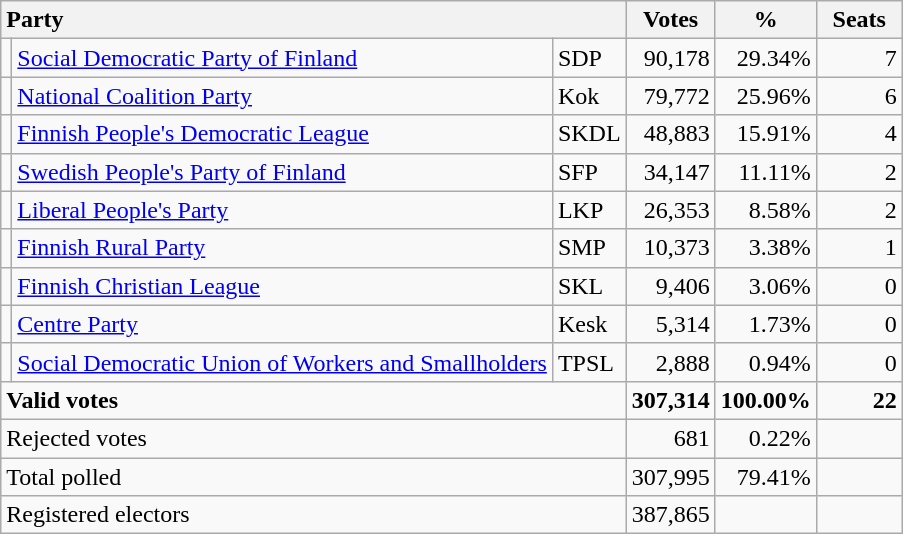<table class="wikitable" border="1" style="text-align:right;">
<tr>
<th style="text-align:left;" colspan=3>Party</th>
<th align=center width="50">Votes</th>
<th align=center width="50">%</th>
<th align=center width="50">Seats</th>
</tr>
<tr>
<td></td>
<td align=left style="white-space: nowrap;"><a href='#'>Social Democratic Party of Finland</a></td>
<td align=left>SDP</td>
<td>90,178</td>
<td>29.34%</td>
<td>7</td>
</tr>
<tr>
<td></td>
<td align=left><a href='#'>National Coalition Party</a></td>
<td align=left>Kok</td>
<td>79,772</td>
<td>25.96%</td>
<td>6</td>
</tr>
<tr>
<td></td>
<td align=left><a href='#'>Finnish People's Democratic League</a></td>
<td align=left>SKDL</td>
<td>48,883</td>
<td>15.91%</td>
<td>4</td>
</tr>
<tr>
<td></td>
<td align=left><a href='#'>Swedish People's Party of Finland</a></td>
<td align=left>SFP</td>
<td>34,147</td>
<td>11.11%</td>
<td>2</td>
</tr>
<tr>
<td></td>
<td align=left><a href='#'>Liberal People's Party</a></td>
<td align=left>LKP</td>
<td>26,353</td>
<td>8.58%</td>
<td>2</td>
</tr>
<tr>
<td></td>
<td align=left><a href='#'>Finnish Rural Party</a></td>
<td align=left>SMP</td>
<td>10,373</td>
<td>3.38%</td>
<td>1</td>
</tr>
<tr>
<td></td>
<td align=left><a href='#'>Finnish Christian League</a></td>
<td align=left>SKL</td>
<td>9,406</td>
<td>3.06%</td>
<td>0</td>
</tr>
<tr>
<td></td>
<td align=left><a href='#'>Centre Party</a></td>
<td align=left>Kesk</td>
<td>5,314</td>
<td>1.73%</td>
<td>0</td>
</tr>
<tr>
<td></td>
<td align=left><a href='#'>Social Democratic Union of Workers and Smallholders</a></td>
<td align=left>TPSL</td>
<td>2,888</td>
<td>0.94%</td>
<td>0</td>
</tr>
<tr style="font-weight:bold">
<td align=left colspan=3>Valid votes</td>
<td>307,314</td>
<td>100.00%</td>
<td>22</td>
</tr>
<tr>
<td align=left colspan=3>Rejected votes</td>
<td>681</td>
<td>0.22%</td>
<td></td>
</tr>
<tr>
<td align=left colspan=3>Total polled</td>
<td>307,995</td>
<td>79.41%</td>
<td></td>
</tr>
<tr>
<td align=left colspan=3>Registered electors</td>
<td>387,865</td>
<td></td>
<td></td>
</tr>
</table>
